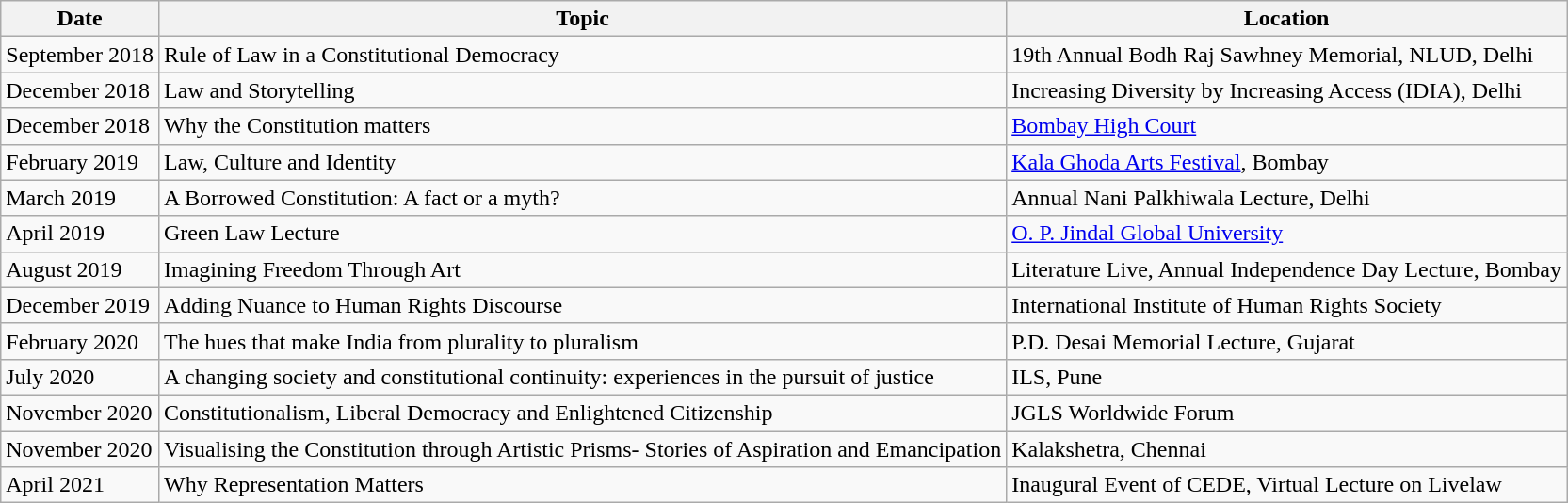<table class="wikitable">
<tr>
<th>Date</th>
<th>Topic</th>
<th>Location</th>
</tr>
<tr>
<td>September 2018</td>
<td>Rule of Law in a Constitutional Democracy</td>
<td>19th Annual Bodh Raj Sawhney Memorial, NLUD, Delhi</td>
</tr>
<tr>
<td>December 2018</td>
<td>Law and Storytelling</td>
<td>Increasing Diversity by Increasing Access (IDIA), Delhi</td>
</tr>
<tr>
<td>December 2018</td>
<td>Why the Constitution matters</td>
<td><a href='#'>Bombay High Court</a></td>
</tr>
<tr>
<td>February 2019</td>
<td>Law, Culture and Identity</td>
<td><a href='#'>Kala Ghoda Arts Festival</a>, Bombay</td>
</tr>
<tr>
<td>March 2019</td>
<td>A Borrowed Constitution: A fact or a myth?</td>
<td>Annual Nani Palkhiwala Lecture, Delhi</td>
</tr>
<tr>
<td>April 2019</td>
<td>Green Law Lecture</td>
<td><a href='#'>O. P. Jindal Global University</a></td>
</tr>
<tr>
<td>August 2019</td>
<td>Imagining Freedom Through Art</td>
<td>Literature Live, Annual Independence Day Lecture, Bombay</td>
</tr>
<tr>
<td>December 2019</td>
<td>Adding Nuance to Human Rights Discourse</td>
<td>International Institute of Human Rights Society</td>
</tr>
<tr>
<td>February 2020</td>
<td>The hues that make India from plurality to pluralism</td>
<td>P.D. Desai Memorial Lecture, Gujarat</td>
</tr>
<tr>
<td>July 2020</td>
<td>A changing society and constitutional continuity: experiences in the pursuit of justice</td>
<td>ILS, Pune</td>
</tr>
<tr>
<td>November 2020</td>
<td>Constitutionalism, Liberal Democracy and Enlightened Citizenship</td>
<td>JGLS Worldwide Forum</td>
</tr>
<tr>
<td>November 2020</td>
<td>Visualising the Constitution through Artistic Prisms- Stories of Aspiration and Emancipation</td>
<td>Kalakshetra, Chennai</td>
</tr>
<tr>
<td>April 2021</td>
<td>Why Representation Matters</td>
<td>Inaugural Event of CEDE, Virtual Lecture on Livelaw</td>
</tr>
</table>
